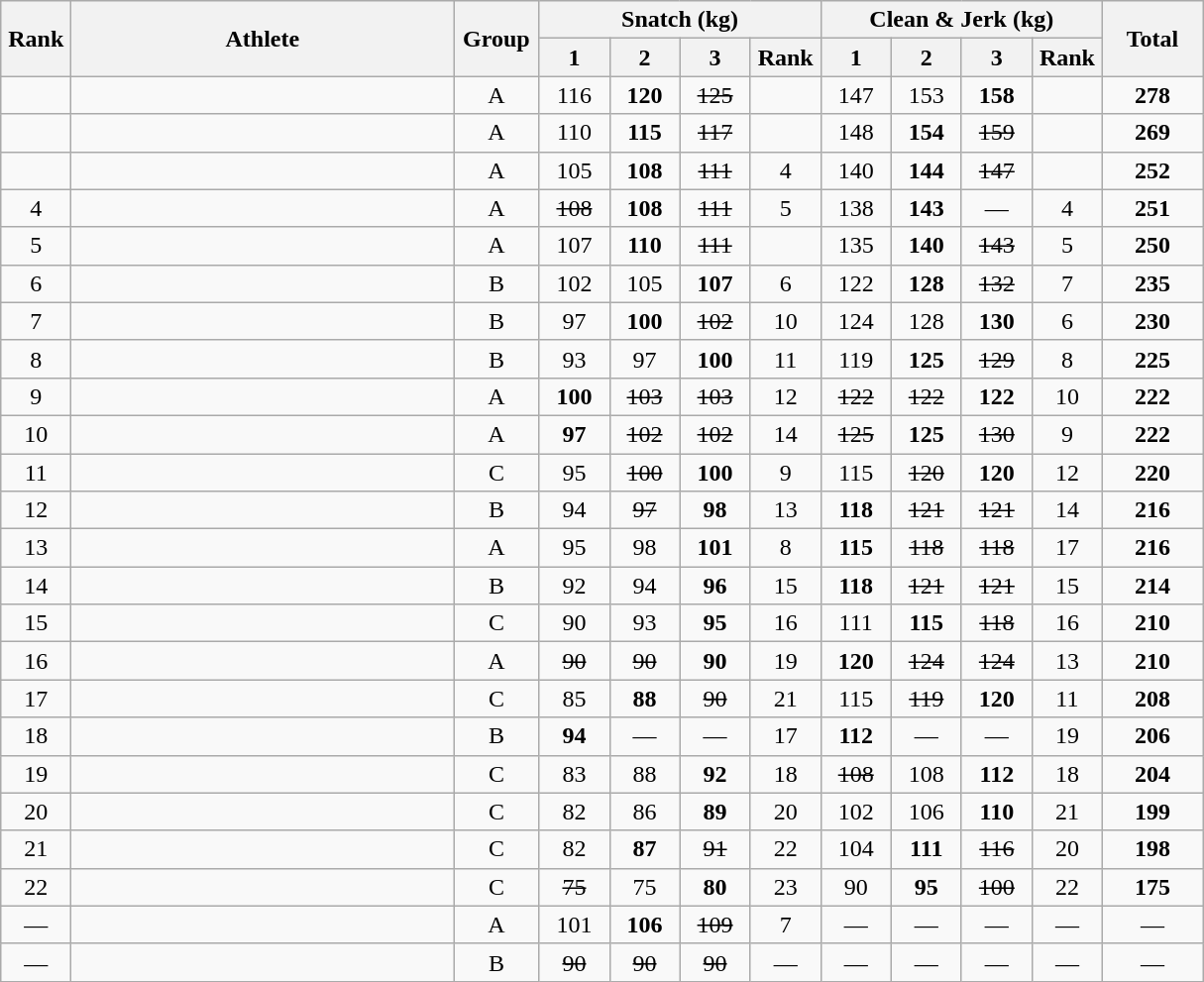<table class = "wikitable" style="text-align:center;">
<tr>
<th rowspan=2 width=40>Rank</th>
<th rowspan=2 width=250>Athlete</th>
<th rowspan=2 width=50>Group</th>
<th colspan=4>Snatch (kg)</th>
<th colspan=4>Clean & Jerk (kg)</th>
<th rowspan=2 width=60>Total</th>
</tr>
<tr>
<th width=40>1</th>
<th width=40>2</th>
<th width=40>3</th>
<th width=40>Rank</th>
<th width=40>1</th>
<th width=40>2</th>
<th width=40>3</th>
<th width=40>Rank</th>
</tr>
<tr>
<td></td>
<td align=left></td>
<td>A</td>
<td>116</td>
<td><strong>120</strong></td>
<td><s>125</s></td>
<td></td>
<td>147</td>
<td>153</td>
<td><strong>158</strong></td>
<td></td>
<td><strong>278</strong></td>
</tr>
<tr>
<td></td>
<td align=left></td>
<td>A</td>
<td>110</td>
<td><strong>115</strong></td>
<td><s>117</s></td>
<td></td>
<td>148</td>
<td><strong>154</strong></td>
<td><s>159</s></td>
<td></td>
<td><strong>269</strong></td>
</tr>
<tr>
<td></td>
<td align=left></td>
<td>A</td>
<td>105</td>
<td><strong>108</strong></td>
<td><s>111</s></td>
<td>4</td>
<td>140</td>
<td><strong>144</strong></td>
<td><s>147</s></td>
<td></td>
<td><strong>252</strong></td>
</tr>
<tr>
<td>4</td>
<td align=left></td>
<td>A</td>
<td><s>108</s></td>
<td><strong>108</strong></td>
<td><s>111</s></td>
<td>5</td>
<td>138</td>
<td><strong>143</strong></td>
<td>—</td>
<td>4</td>
<td><strong>251</strong></td>
</tr>
<tr>
<td>5</td>
<td align=left></td>
<td>A</td>
<td>107</td>
<td><strong>110</strong></td>
<td><s>111</s></td>
<td></td>
<td>135</td>
<td><strong>140</strong></td>
<td><s>143</s></td>
<td>5</td>
<td><strong>250</strong></td>
</tr>
<tr>
<td>6</td>
<td align=left></td>
<td>B</td>
<td>102</td>
<td>105</td>
<td><strong>107</strong></td>
<td>6</td>
<td>122</td>
<td><strong>128</strong></td>
<td><s>132</s></td>
<td>7</td>
<td><strong>235</strong></td>
</tr>
<tr>
<td>7</td>
<td align=left></td>
<td>B</td>
<td>97</td>
<td><strong>100</strong></td>
<td><s>102</s></td>
<td>10</td>
<td>124</td>
<td>128</td>
<td><strong>130</strong></td>
<td>6</td>
<td><strong>230</strong></td>
</tr>
<tr>
<td>8</td>
<td align=left></td>
<td>B</td>
<td>93</td>
<td>97</td>
<td><strong>100</strong></td>
<td>11</td>
<td>119</td>
<td><strong>125</strong></td>
<td><s>129</s></td>
<td>8</td>
<td><strong>225</strong></td>
</tr>
<tr>
<td>9</td>
<td align=left></td>
<td>A</td>
<td><strong>100</strong></td>
<td><s>103</s></td>
<td><s>103</s></td>
<td>12</td>
<td><s>122</s></td>
<td><s>122</s></td>
<td><strong>122</strong></td>
<td>10</td>
<td><strong>222</strong></td>
</tr>
<tr>
<td>10</td>
<td align=left></td>
<td>A</td>
<td><strong>97</strong></td>
<td><s>102</s></td>
<td><s>102</s></td>
<td>14</td>
<td><s>125</s></td>
<td><strong>125</strong></td>
<td><s>130</s></td>
<td>9</td>
<td><strong>222</strong></td>
</tr>
<tr>
<td>11</td>
<td align=left></td>
<td>C</td>
<td>95</td>
<td><s>100</s></td>
<td><strong>100</strong></td>
<td>9</td>
<td>115</td>
<td><s>120</s></td>
<td><strong>120</strong></td>
<td>12</td>
<td><strong>220</strong></td>
</tr>
<tr>
<td>12</td>
<td align=left></td>
<td>B</td>
<td>94</td>
<td><s>97</s></td>
<td><strong>98</strong></td>
<td>13</td>
<td><strong>118</strong></td>
<td><s>121</s></td>
<td><s>121</s></td>
<td>14</td>
<td><strong>216</strong></td>
</tr>
<tr>
<td>13</td>
<td align=left></td>
<td>A</td>
<td>95</td>
<td>98</td>
<td><strong>101</strong></td>
<td>8</td>
<td><strong>115</strong></td>
<td><s>118</s></td>
<td><s>118</s></td>
<td>17</td>
<td><strong>216</strong></td>
</tr>
<tr>
<td>14</td>
<td align=left></td>
<td>B</td>
<td>92</td>
<td>94</td>
<td><strong>96</strong></td>
<td>15</td>
<td><strong>118</strong></td>
<td><s>121</s></td>
<td><s>121</s></td>
<td>15</td>
<td><strong>214</strong></td>
</tr>
<tr>
<td>15</td>
<td align=left></td>
<td>C</td>
<td>90</td>
<td>93</td>
<td><strong>95</strong></td>
<td>16</td>
<td>111</td>
<td><strong>115</strong></td>
<td><s>118</s></td>
<td>16</td>
<td><strong>210</strong></td>
</tr>
<tr>
<td>16</td>
<td align=left></td>
<td>A</td>
<td><s>90</s></td>
<td><s>90</s></td>
<td><strong>90</strong></td>
<td>19</td>
<td><strong>120</strong></td>
<td><s>124</s></td>
<td><s>124</s></td>
<td>13</td>
<td><strong>210</strong></td>
</tr>
<tr>
<td>17</td>
<td align=left></td>
<td>C</td>
<td>85</td>
<td><strong>88</strong></td>
<td><s>90</s></td>
<td>21</td>
<td>115</td>
<td><s>119</s></td>
<td><strong>120</strong></td>
<td>11</td>
<td><strong>208</strong></td>
</tr>
<tr>
<td>18</td>
<td align=left></td>
<td>B</td>
<td><strong>94</strong></td>
<td>—</td>
<td>—</td>
<td>17</td>
<td><strong>112</strong></td>
<td>—</td>
<td>—</td>
<td>19</td>
<td><strong>206</strong></td>
</tr>
<tr>
<td>19</td>
<td align=left></td>
<td>C</td>
<td>83</td>
<td>88</td>
<td><strong>92</strong></td>
<td>18</td>
<td><s>108</s></td>
<td>108</td>
<td><strong>112</strong></td>
<td>18</td>
<td><strong>204</strong></td>
</tr>
<tr>
<td>20</td>
<td align=left></td>
<td>C</td>
<td>82</td>
<td>86</td>
<td><strong>89</strong></td>
<td>20</td>
<td>102</td>
<td>106</td>
<td><strong>110</strong></td>
<td>21</td>
<td><strong>199</strong></td>
</tr>
<tr>
<td>21</td>
<td align=left></td>
<td>C</td>
<td>82</td>
<td><strong>87</strong></td>
<td><s>91</s></td>
<td>22</td>
<td>104</td>
<td><strong>111</strong></td>
<td><s>116</s></td>
<td>20</td>
<td><strong>198</strong></td>
</tr>
<tr>
<td>22</td>
<td align=left></td>
<td>C</td>
<td><s>75</s></td>
<td>75</td>
<td><strong>80</strong></td>
<td>23</td>
<td>90</td>
<td><strong>95</strong></td>
<td><s>100</s></td>
<td>22</td>
<td><strong>175</strong></td>
</tr>
<tr>
<td>—</td>
<td align=left></td>
<td>A</td>
<td>101</td>
<td><strong>106</strong></td>
<td><s>109</s></td>
<td>7</td>
<td>—</td>
<td>—</td>
<td>—</td>
<td>—</td>
<td>—</td>
</tr>
<tr>
<td>—</td>
<td align=left></td>
<td>B</td>
<td><s>90</s></td>
<td><s>90</s></td>
<td><s>90</s></td>
<td>—</td>
<td>—</td>
<td>—</td>
<td>—</td>
<td>—</td>
<td>—</td>
</tr>
</table>
